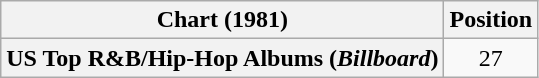<table class="wikitable plainrowheaders" style="text-align:center">
<tr>
<th scope="col">Chart (1981)</th>
<th scope="col">Position</th>
</tr>
<tr>
<th scope="row">US Top R&B/Hip-Hop Albums (<em>Billboard</em>)</th>
<td>27</td>
</tr>
</table>
